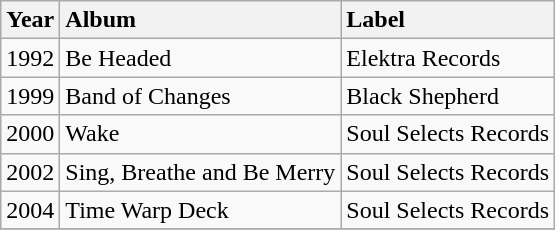<table class="wikitable">
<tr>
<th style="text-align:left;">Year</th>
<th style="text-align:left;">Album</th>
<th style="text-align:left;">Label</th>
</tr>
<tr>
<td>1992</td>
<td>Be Headed</td>
<td>Elektra Records</td>
</tr>
<tr>
<td>1999</td>
<td>Band of Changes</td>
<td>Black Shepherd</td>
</tr>
<tr>
<td>2000</td>
<td>Wake</td>
<td>Soul Selects Records</td>
</tr>
<tr>
<td>2002</td>
<td>Sing, Breathe and Be Merry</td>
<td>Soul Selects Records</td>
</tr>
<tr>
<td>2004</td>
<td>Time Warp Deck</td>
<td>Soul Selects Records</td>
</tr>
<tr>
</tr>
</table>
